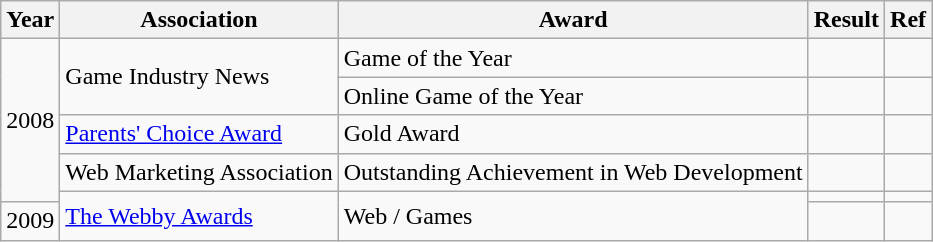<table class="wikitable">
<tr>
<th>Year</th>
<th>Association</th>
<th>Award</th>
<th>Result</th>
<th>Ref</th>
</tr>
<tr>
<td rowspan="5">2008</td>
<td rowspan="2">Game Industry News</td>
<td>Game of the Year</td>
<td></td>
<td align="center"></td>
</tr>
<tr>
<td>Online Game of the Year</td>
<td></td>
<td align="center"></td>
</tr>
<tr>
<td><a href='#'>Parents' Choice Award</a></td>
<td>Gold Award</td>
<td></td>
<td align="center"></td>
</tr>
<tr>
<td>Web Marketing Association</td>
<td>Outstanding Achievement in Web Development</td>
<td></td>
<td align="center"></td>
</tr>
<tr>
<td rowspan="2"><a href='#'>The Webby Awards</a></td>
<td rowspan="2">Web / Games</td>
<td></td>
<td align="center"></td>
</tr>
<tr>
<td>2009</td>
<td></td>
<td align="center"></td>
</tr>
</table>
